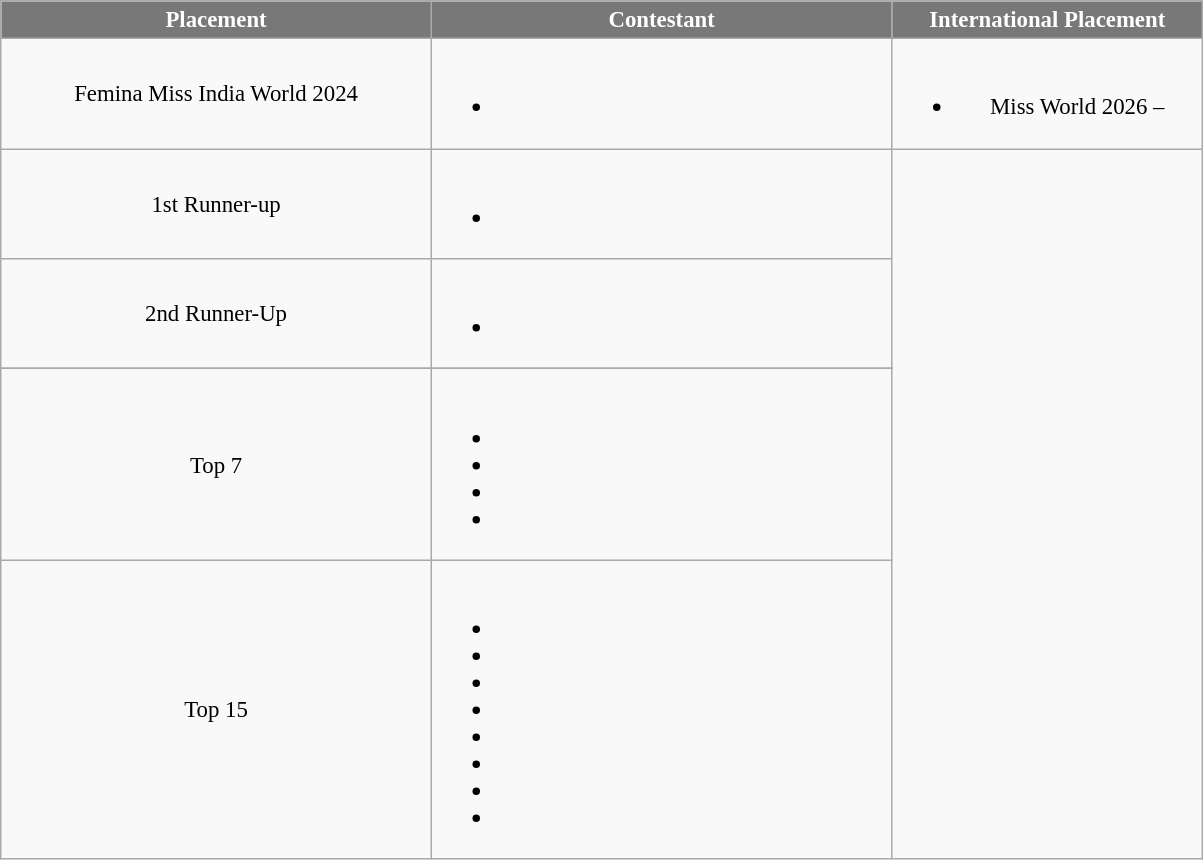<table class="wikitable sortable" style="font-size: 95%;">
<tr>
<th style="width:280px;background-color:#787878;color:#FFFFFF;">Placement</th>
<th style="width:300px;background-color:#787878;color:#FFFFFF;">Contestant</th>
<th style="width:200px;background-color:#787878;color:#FFFFFF;">International Placement</th>
</tr>
<tr align="center">
<td>Femina Miss India World 2024</td>
<td><br><ul><li></li></ul></td>
<td><br><ul><li>Miss World 2026 – </li></ul></td>
</tr>
<tr align="center">
<td>1st Runner-up</td>
<td><br><ul><li></li></ul></td>
</tr>
<tr align="center">
<td>2nd Runner-Up</td>
<td><br><ul><li></li></ul></td>
</tr>
<tr>
</tr>
<tr align="center">
<td>Top 7</td>
<td><br><ul><li></li><li></li><li></li><li></li></ul></td>
</tr>
<tr align="center">
<td>Top 15</td>
<td><br><ul><li></li><li></li><li></li><li></li><li></li><li></li><li></li><li></li></ul></td>
</tr>
</table>
